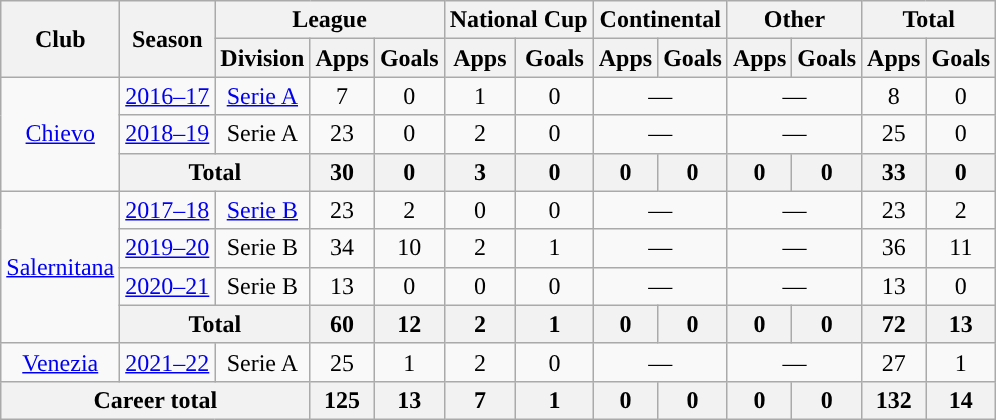<table class="wikitable" style="text-align:center">
<tr>
<th rowspan="2">Club</th>
<th rowspan="2">Season</th>
<th colspan="3">League</th>
<th colspan="2">National Cup</th>
<th colspan="2">Continental</th>
<th colspan="2">Other</th>
<th colspan="2">Total</th>
</tr>
<tr>
<th>Division</th>
<th>Apps</th>
<th>Goals</th>
<th>Apps</th>
<th>Goals</th>
<th>Apps</th>
<th>Goals</th>
<th>Apps</th>
<th>Goals</th>
<th>Apps</th>
<th>Goals</th>
</tr>
<tr>
<td rowspan="3"><a href='#'>Chievo</a></td>
<td><a href='#'>2016–17</a></td>
<td><a href='#'>Serie A</a></td>
<td>7</td>
<td>0</td>
<td>1</td>
<td>0</td>
<td colspan="2“">—</td>
<td colspan="2“">—</td>
<td>8</td>
<td>0</td>
</tr>
<tr>
<td><a href='#'>2018–19</a></td>
<td>Serie A</td>
<td>23</td>
<td>0</td>
<td>2</td>
<td>0</td>
<td colspan="2“">—</td>
<td colspan="2“">—</td>
<td>25</td>
<td>0</td>
</tr>
<tr>
<th colspan="2">Total</th>
<th>30</th>
<th>0</th>
<th>3</th>
<th>0</th>
<th>0</th>
<th>0</th>
<th>0</th>
<th>0</th>
<th>33</th>
<th>0</th>
</tr>
<tr>
<td rowspan="4"><a href='#'>Salernitana</a></td>
<td><a href='#'>2017–18</a></td>
<td><a href='#'>Serie B</a></td>
<td>23</td>
<td>2</td>
<td>0</td>
<td>0</td>
<td colspan="2“">—</td>
<td colspan="2“">—</td>
<td>23</td>
<td>2</td>
</tr>
<tr>
<td><a href='#'>2019–20</a></td>
<td>Serie B</td>
<td>34</td>
<td>10</td>
<td>2</td>
<td>1</td>
<td colspan="2“">—</td>
<td colspan="2“">—</td>
<td>36</td>
<td>11</td>
</tr>
<tr>
<td><a href='#'>2020–21</a></td>
<td>Serie B</td>
<td>13</td>
<td>0</td>
<td>0</td>
<td>0</td>
<td colspan="2“">—</td>
<td colspan="2“">—</td>
<td>13</td>
<td>0</td>
</tr>
<tr>
<th colspan="2">Total</th>
<th>60</th>
<th>12</th>
<th>2</th>
<th>1</th>
<th>0</th>
<th>0</th>
<th>0</th>
<th>0</th>
<th>72</th>
<th>13</th>
</tr>
<tr>
<td><a href='#'>Venezia</a></td>
<td><a href='#'>2021–22</a></td>
<td>Serie A</td>
<td>25</td>
<td>1</td>
<td>2</td>
<td>0</td>
<td colspan="2“">—</td>
<td colspan="2“">—</td>
<td>27</td>
<td>1</td>
</tr>
<tr>
<th colspan="3">Career total</th>
<th>125</th>
<th>13</th>
<th>7</th>
<th>1</th>
<th>0</th>
<th>0</th>
<th>0</th>
<th>0</th>
<th>132</th>
<th>14</th>
</tr>
</table>
